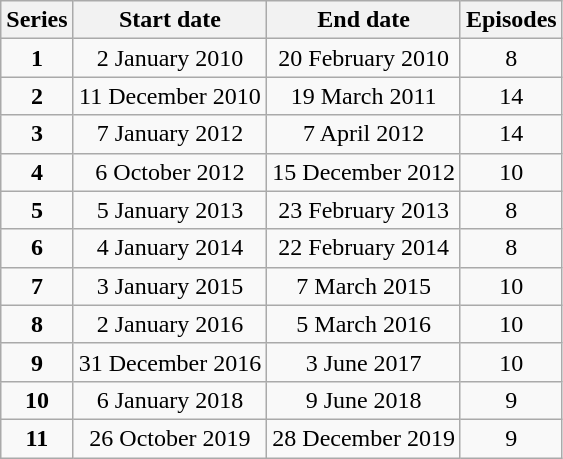<table class="wikitable" style="text-align:center;">
<tr>
<th>Series</th>
<th>Start date</th>
<th>End date</th>
<th>Episodes</th>
</tr>
<tr>
<td><strong>1</strong></td>
<td>2 January 2010</td>
<td>20 February 2010</td>
<td>8</td>
</tr>
<tr>
<td><strong>2</strong></td>
<td>11 December 2010</td>
<td>19 March 2011</td>
<td>14</td>
</tr>
<tr>
<td><strong>3</strong></td>
<td>7 January 2012</td>
<td>7 April 2012</td>
<td>14</td>
</tr>
<tr>
<td><strong>4</strong></td>
<td>6 October 2012</td>
<td>15 December 2012</td>
<td>10</td>
</tr>
<tr>
<td><strong>5</strong></td>
<td>5 January 2013</td>
<td>23 February 2013</td>
<td>8</td>
</tr>
<tr>
<td><strong>6</strong></td>
<td>4 January 2014</td>
<td>22 February 2014</td>
<td>8</td>
</tr>
<tr>
<td><strong>7</strong></td>
<td>3 January 2015</td>
<td>7 March 2015</td>
<td>10</td>
</tr>
<tr>
<td><strong>8</strong></td>
<td>2 January 2016</td>
<td>5 March 2016</td>
<td>10</td>
</tr>
<tr>
<td><strong>9</strong></td>
<td>31 December 2016</td>
<td>3 June 2017</td>
<td>10</td>
</tr>
<tr>
<td><strong>10</strong></td>
<td>6 January 2018</td>
<td>9 June 2018</td>
<td>9</td>
</tr>
<tr>
<td><strong>11</strong></td>
<td>26 October 2019</td>
<td>28 December 2019</td>
<td>9</td>
</tr>
</table>
